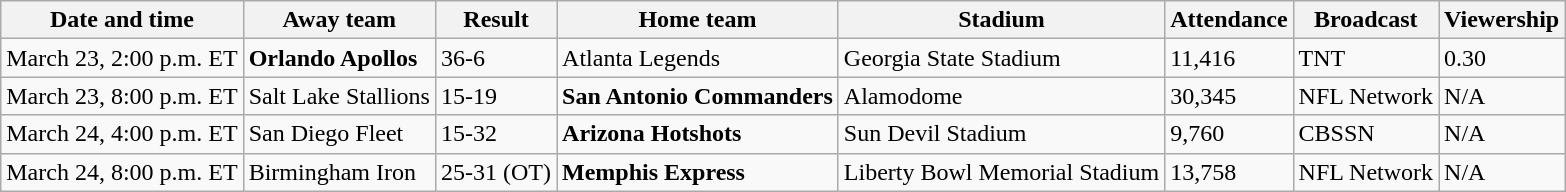<table class="wikitable">
<tr>
<th>Date and time</th>
<th>Away team</th>
<th>Result</th>
<th>Home team</th>
<th>Stadium</th>
<th>Attendance</th>
<th>Broadcast</th>
<th>Viewership<br></th>
</tr>
<tr>
<td>March 23, 2:00 p.m. ET</td>
<td><strong>Orlando Apollos</strong></td>
<td>36-6</td>
<td>Atlanta Legends</td>
<td>Georgia State Stadium</td>
<td>11,416</td>
<td>TNT</td>
<td>0.30</td>
</tr>
<tr>
<td>March 23, 8:00 p.m. ET</td>
<td>Salt Lake Stallions</td>
<td>15-19</td>
<td><strong>San Antonio Commanders</strong></td>
<td>Alamodome</td>
<td>30,345</td>
<td>NFL Network</td>
<td>N/A</td>
</tr>
<tr>
<td>March 24, 4:00 p.m. ET</td>
<td>San Diego Fleet</td>
<td>15-32</td>
<td><strong>Arizona Hotshots</strong></td>
<td>Sun Devil Stadium</td>
<td>9,760</td>
<td>CBSSN</td>
<td>N/A</td>
</tr>
<tr>
<td>March 24, 8:00 p.m. ET</td>
<td>Birmingham Iron</td>
<td>25-31 (OT)</td>
<td><strong>Memphis Express</strong></td>
<td>Liberty Bowl Memorial Stadium</td>
<td>13,758</td>
<td>NFL Network</td>
<td>N/A</td>
</tr>
</table>
